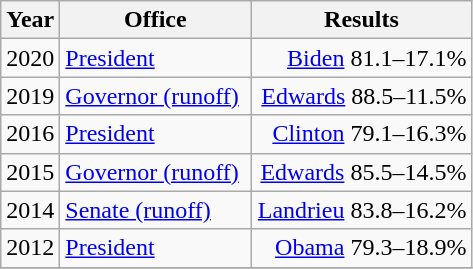<table class=wikitable>
<tr>
<th width="30">Year</th>
<th width="120">Office</th>
<th width="140">Results</th>
</tr>
<tr>
<td>2020</td>
<td><a href='#'>President</a></td>
<td align="right" ><a href='#'>Biden</a> 81.1–17.1%</td>
</tr>
<tr>
<td>2019</td>
<td><a href='#'>Governor (runoff)</a></td>
<td align="right" ><a href='#'>Edwards</a> 88.5–11.5%</td>
</tr>
<tr>
<td>2016</td>
<td><a href='#'>President</a></td>
<td align="right" ><a href='#'>Clinton</a> 79.1–16.3%</td>
</tr>
<tr>
<td>2015</td>
<td><a href='#'>Governor (runoff)</a></td>
<td align="right" ><a href='#'>Edwards</a> 85.5–14.5%</td>
</tr>
<tr>
<td>2014</td>
<td><a href='#'>Senate (runoff)</a></td>
<td align="right" ><a href='#'>Landrieu</a> 83.8–16.2%</td>
</tr>
<tr>
<td>2012</td>
<td><a href='#'>President</a></td>
<td align="right" ><a href='#'>Obama</a> 79.3–18.9%</td>
</tr>
<tr>
</tr>
</table>
